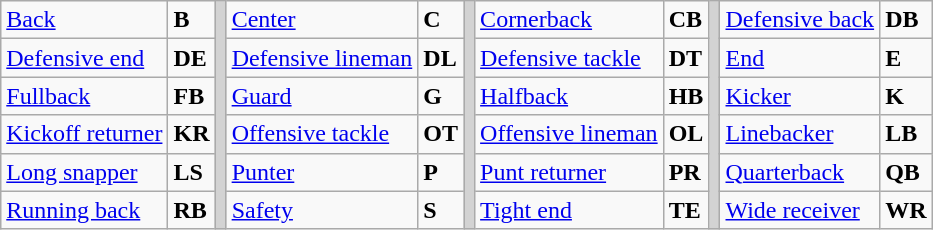<table class="wikitable">
<tr>
<td><a href='#'>Back</a></td>
<td><strong>B</strong></td>
<td rowSpan="6" style="background-color:lightgrey;"></td>
<td><a href='#'>Center</a></td>
<td><strong>C</strong></td>
<td rowSpan="6" style="background-color:lightgrey;"></td>
<td><a href='#'>Cornerback</a></td>
<td><strong>CB</strong></td>
<td rowSpan="6" style="background-color:lightgrey;"></td>
<td><a href='#'>Defensive back</a></td>
<td><strong>DB</strong></td>
</tr>
<tr>
<td><a href='#'>Defensive end</a></td>
<td><strong>DE</strong></td>
<td><a href='#'>Defensive lineman</a></td>
<td><strong>DL</strong></td>
<td><a href='#'>Defensive tackle</a></td>
<td><strong>DT</strong></td>
<td><a href='#'>End</a></td>
<td><strong>E</strong></td>
</tr>
<tr>
<td><a href='#'>Fullback</a></td>
<td><strong>FB</strong></td>
<td><a href='#'>Guard</a></td>
<td><strong>G</strong></td>
<td><a href='#'>Halfback</a></td>
<td><strong>HB</strong></td>
<td><a href='#'>Kicker</a></td>
<td><strong>K</strong></td>
</tr>
<tr>
<td><a href='#'>Kickoff returner</a></td>
<td><strong>KR</strong></td>
<td><a href='#'>Offensive tackle</a></td>
<td><strong>OT</strong></td>
<td><a href='#'>Offensive lineman</a></td>
<td><strong>OL</strong></td>
<td><a href='#'>Linebacker</a></td>
<td><strong>LB</strong></td>
</tr>
<tr>
<td><a href='#'>Long snapper</a></td>
<td><strong>LS</strong></td>
<td><a href='#'>Punter</a></td>
<td><strong>P</strong></td>
<td><a href='#'>Punt returner</a></td>
<td><strong>PR</strong></td>
<td><a href='#'>Quarterback</a></td>
<td><strong>QB</strong></td>
</tr>
<tr>
<td><a href='#'>Running back</a></td>
<td><strong>RB</strong></td>
<td><a href='#'>Safety</a></td>
<td><strong>S</strong></td>
<td><a href='#'>Tight end</a></td>
<td><strong>TE</strong></td>
<td><a href='#'>Wide receiver</a></td>
<td><strong>WR</strong></td>
</tr>
</table>
